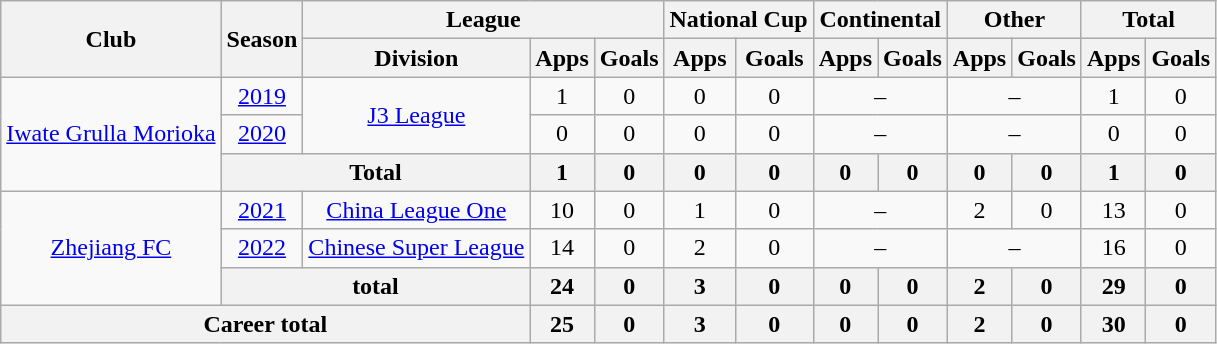<table class="wikitable" style="text-align: center">
<tr>
<th rowspan="2">Club</th>
<th rowspan="2">Season</th>
<th colspan="3">League</th>
<th colspan="2">National Cup</th>
<th colspan="2">Continental</th>
<th colspan="2">Other</th>
<th colspan="2">Total</th>
</tr>
<tr>
<th>Division</th>
<th>Apps</th>
<th>Goals</th>
<th>Apps</th>
<th>Goals</th>
<th>Apps</th>
<th>Goals</th>
<th>Apps</th>
<th>Goals</th>
<th>Apps</th>
<th>Goals</th>
</tr>
<tr>
<td rowspan="3"><a href='#'>Iwate Grulla Morioka</a></td>
<td><a href='#'>2019</a></td>
<td rowspan="2"><a href='#'>J3 League</a></td>
<td>1</td>
<td>0</td>
<td>0</td>
<td>0</td>
<td colspan="2">–</td>
<td colspan="2">–</td>
<td>1</td>
<td>0</td>
</tr>
<tr>
<td><a href='#'>2020</a></td>
<td>0</td>
<td>0</td>
<td>0</td>
<td>0</td>
<td colspan="2">–</td>
<td colspan="2">–</td>
<td>0</td>
<td>0</td>
</tr>
<tr>
<th colspan=2>Total</th>
<th>1</th>
<th>0</th>
<th>0</th>
<th>0</th>
<th>0</th>
<th>0</th>
<th>0</th>
<th>0</th>
<th>1</th>
<th>0</th>
</tr>
<tr>
<td rowspan=3><a href='#'>Zhejiang FC</a></td>
<td><a href='#'>2021</a></td>
<td><a href='#'>China League One</a></td>
<td>10</td>
<td>0</td>
<td>1</td>
<td>0</td>
<td colspan="2">–</td>
<td>2</td>
<td>0</td>
<td>13</td>
<td>0</td>
</tr>
<tr>
<td><a href='#'>2022</a></td>
<td><a href='#'>Chinese Super League</a></td>
<td>14</td>
<td>0</td>
<td>2</td>
<td>0</td>
<td colspan="2">–</td>
<td colspan="2">–</td>
<td>16</td>
<td>0</td>
</tr>
<tr>
<th colspan=2>total</th>
<th>24</th>
<th>0</th>
<th>3</th>
<th>0</th>
<th>0</th>
<th>0</th>
<th>2</th>
<th>0</th>
<th>29</th>
<th>0</th>
</tr>
<tr>
<th colspan=3>Career total</th>
<th>25</th>
<th>0</th>
<th>3</th>
<th>0</th>
<th>0</th>
<th>0</th>
<th>2</th>
<th>0</th>
<th>30</th>
<th>0</th>
</tr>
</table>
